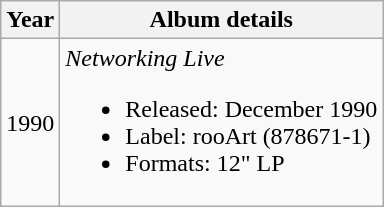<table class="wikitable">
<tr>
<th>Year</th>
<th>Album details</th>
</tr>
<tr>
<td>1990</td>
<td><em>Networking Live</em><br><ul><li>Released: December 1990</li><li>Label: rooArt (878671-1)</li><li>Formats: 12" LP</li></ul></td>
</tr>
</table>
